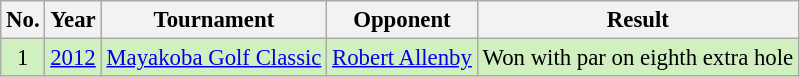<table class="wikitable" style="font-size:95%;">
<tr>
<th>No.</th>
<th>Year</th>
<th>Tournament</th>
<th>Opponent</th>
<th>Result</th>
</tr>
<tr style="background:#D0F0C0;">
<td align=center>1</td>
<td><a href='#'>2012</a></td>
<td><a href='#'>Mayakoba Golf Classic</a></td>
<td> <a href='#'>Robert Allenby</a></td>
<td>Won with par on eighth extra hole</td>
</tr>
</table>
